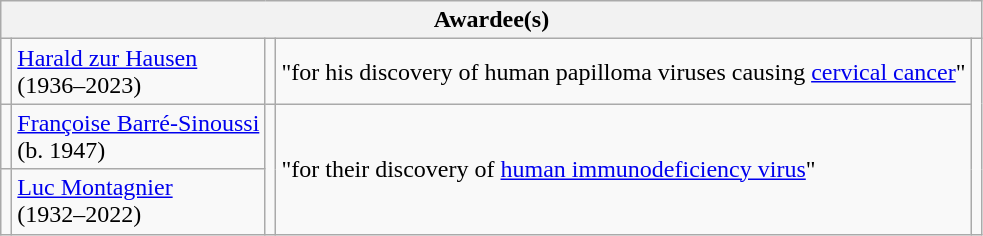<table class="wikitable">
<tr>
<th colspan="5">Awardee(s)</th>
</tr>
<tr>
<td></td>
<td><a href='#'>Harald zur Hausen</a><br>(1936–2023)</td>
<td></td>
<td>"for his discovery of human papilloma viruses causing <a href='#'>cervical cancer</a>"</td>
<td rowspan="3"></td>
</tr>
<tr>
<td></td>
<td><a href='#'>Françoise Barré-Sinoussi</a><br>(b. 1947)</td>
<td rowspan="2"></td>
<td rowspan="2">"for their discovery of <a href='#'>human immunodeficiency virus</a>"</td>
</tr>
<tr>
<td></td>
<td><a href='#'>Luc Montagnier</a><br>(1932–2022)</td>
</tr>
</table>
